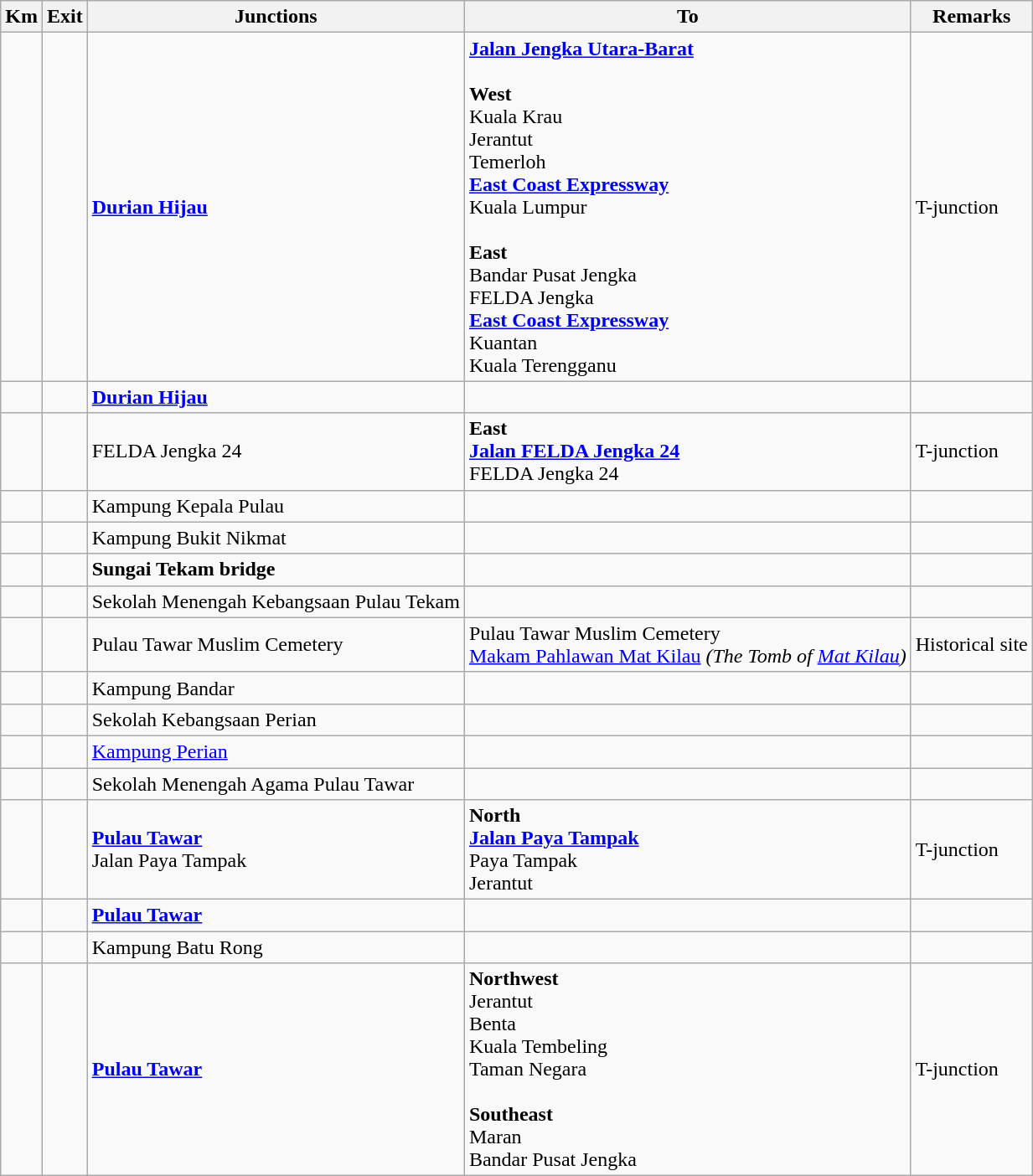<table class="wikitable">
<tr>
<th>Km</th>
<th>Exit</th>
<th>Junctions</th>
<th>To</th>
<th>Remarks</th>
</tr>
<tr>
<td></td>
<td></td>
<td><strong><a href='#'>Durian Hijau</a></strong></td>
<td> <strong><a href='#'>Jalan Jengka Utara-Barat</a></strong><br><br><strong>West</strong><br> Kuala Krau<br> Jerantut<br> Temerloh<br>  <strong><a href='#'>East Coast Expressway</a></strong><br>Kuala Lumpur<br><br><strong>East</strong><br> Bandar Pusat Jengka<br> FELDA Jengka<br>  <strong><a href='#'>East Coast Expressway</a></strong><br>Kuantan<br>Kuala Terengganu</td>
<td>T-junction</td>
</tr>
<tr>
<td></td>
<td></td>
<td><strong><a href='#'>Durian Hijau</a></strong></td>
<td></td>
<td></td>
</tr>
<tr>
<td></td>
<td></td>
<td>FELDA Jengka 24</td>
<td><strong>East</strong><br> <strong><a href='#'>Jalan FELDA Jengka 24</a></strong><br>FELDA Jengka 24</td>
<td>T-junction</td>
</tr>
<tr>
<td></td>
<td></td>
<td>Kampung Kepala Pulau</td>
<td></td>
<td></td>
</tr>
<tr>
<td></td>
<td></td>
<td>Kampung Bukit Nikmat</td>
<td></td>
<td></td>
</tr>
<tr>
<td></td>
<td></td>
<td><strong>Sungai Tekam bridge</strong></td>
<td></td>
<td></td>
</tr>
<tr>
<td></td>
<td></td>
<td>Sekolah Menengah Kebangsaan Pulau Tekam</td>
<td></td>
<td></td>
</tr>
<tr>
<td></td>
<td></td>
<td>Pulau Tawar Muslim Cemetery</td>
<td>Pulau Tawar Muslim Cemetery<br><a href='#'>Makam Pahlawan Mat Kilau</a> <em>(The Tomb of <a href='#'>Mat Kilau</a>)</em></td>
<td>Historical site</td>
</tr>
<tr>
<td></td>
<td></td>
<td>Kampung Bandar</td>
<td></td>
<td></td>
</tr>
<tr>
<td></td>
<td></td>
<td>Sekolah Kebangsaan Perian</td>
<td></td>
<td></td>
</tr>
<tr>
<td></td>
<td></td>
<td><a href='#'>Kampung Perian</a></td>
<td></td>
<td></td>
</tr>
<tr>
<td></td>
<td></td>
<td>Sekolah Menengah Agama Pulau Tawar</td>
<td></td>
<td></td>
</tr>
<tr>
<td></td>
<td></td>
<td><strong><a href='#'>Pulau Tawar</a></strong><br>Jalan Paya Tampak</td>
<td><strong>North</strong><br><strong><a href='#'>Jalan Paya Tampak</a></strong><br>Paya Tampak<br> Jerantut</td>
<td>T-junction</td>
</tr>
<tr>
<td></td>
<td></td>
<td><strong><a href='#'>Pulau Tawar</a></strong></td>
<td></td>
<td></td>
</tr>
<tr>
<td></td>
<td></td>
<td>Kampung Batu Rong</td>
<td></td>
<td></td>
</tr>
<tr>
<td></td>
<td></td>
<td><strong><a href='#'>Pulau Tawar</a></strong></td>
<td><strong>Northwest</strong><br> Jerantut<br> Benta<br> Kuala Tembeling<br> Taman Negara<br><br><strong>Southeast</strong><br> Maran<br> Bandar Pusat Jengka</td>
<td>T-junction</td>
</tr>
</table>
